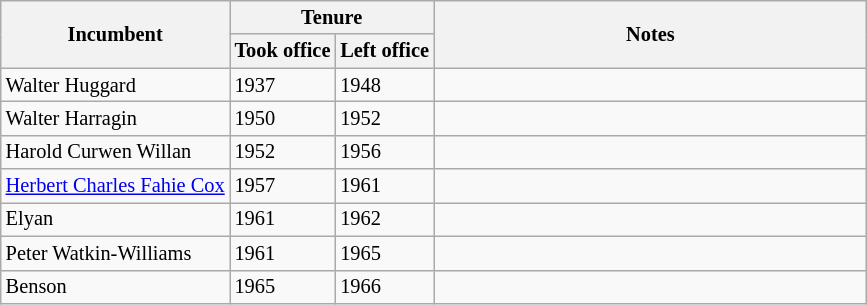<table class="wikitable" style="font-size:85%;text-align:left">
<tr>
<th rowspan="2">Incumbent</th>
<th colspan="2">Tenure</th>
<th rowspan="2" width=50%>Notes</th>
</tr>
<tr>
<th>Took office</th>
<th>Left office</th>
</tr>
<tr>
<td>Walter Huggard</td>
<td>1937</td>
<td>1948</td>
<td></td>
</tr>
<tr>
<td>Walter Harragin</td>
<td>1950</td>
<td>1952</td>
<td></td>
</tr>
<tr>
<td>Harold Curwen Willan</td>
<td>1952</td>
<td>1956</td>
<td></td>
</tr>
<tr>
<td><a href='#'>Herbert Charles Fahie Cox</a></td>
<td>1957</td>
<td>1961</td>
<td></td>
</tr>
<tr>
<td>Elyan</td>
<td>1961</td>
<td>1962</td>
<td></td>
</tr>
<tr>
<td>Peter Watkin-Williams</td>
<td>1961</td>
<td>1965</td>
<td></td>
</tr>
<tr>
<td>Benson</td>
<td>1965</td>
<td>1966</td>
<td></td>
</tr>
</table>
